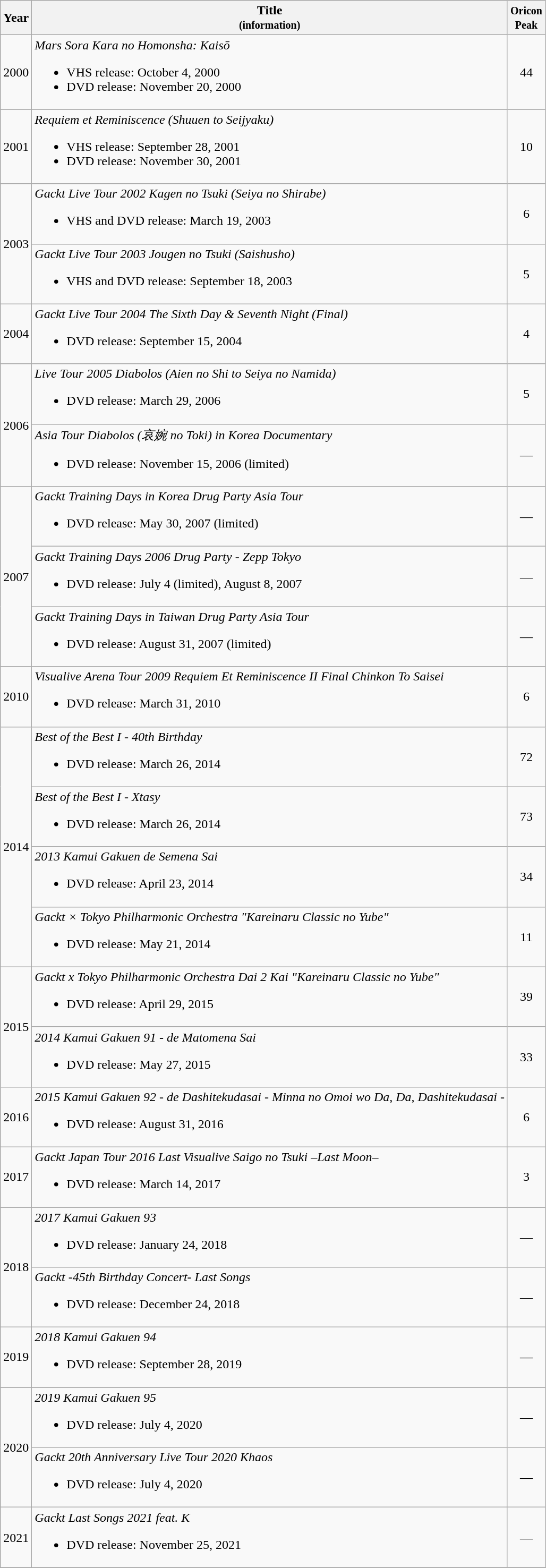<table class="wikitable">
<tr>
<th>Year</th>
<th>Title<br><small>(information)</small><br></th>
<th><small>Oricon<br>Peak</small><br></th>
</tr>
<tr>
<td>2000</td>
<td><em>Mars Sora Kara no Homonsha: Kaisō</em><br><ul><li>VHS release: October 4, 2000</li><li>DVD release: November 20, 2000</li></ul></td>
<td style="text-align:center;">44</td>
</tr>
<tr>
<td>2001</td>
<td><em>Requiem et Reminiscence (Shuuen to Seijyaku)</em><br><ul><li>VHS release: September 28, 2001</li><li>DVD release: November 30, 2001</li></ul></td>
<td style="text-align:center;">10</td>
</tr>
<tr>
<td rowspan="2">2003</td>
<td><em>Gackt Live Tour 2002 Kagen no Tsuki (Seiya no Shirabe)</em><br><ul><li>VHS and DVD release: March 19, 2003</li></ul></td>
<td style="text-align:center;">6</td>
</tr>
<tr>
<td><em>Gackt Live Tour 2003 Jougen no Tsuki (Saishusho)</em><br><ul><li>VHS and DVD release: September 18, 2003</li></ul></td>
<td style="text-align:center;">5</td>
</tr>
<tr>
<td>2004</td>
<td><em>Gackt Live Tour 2004 The Sixth Day & Seventh Night (Final)</em><br><ul><li>DVD release: September 15, 2004</li></ul></td>
<td style="text-align:center;">4</td>
</tr>
<tr>
<td rowspan="2">2006</td>
<td><em>Live Tour 2005 Diabolos (Aien no Shi to Seiya no Namida)</em><br><ul><li>DVD release: March 29, 2006</li></ul></td>
<td style="text-align:center;">5</td>
</tr>
<tr>
<td><em>Asia Tour Diabolos (哀婉 no Toki) in Korea Documentary</em><br><ul><li>DVD release: November 15, 2006 (limited)</li></ul></td>
<td style="text-align:center;">—</td>
</tr>
<tr>
<td rowspan="3">2007</td>
<td><em>Gackt Training Days in Korea Drug Party Asia Tour</em><br><ul><li>DVD release: May 30, 2007 (limited)</li></ul></td>
<td style="text-align:center;">—</td>
</tr>
<tr>
<td><em>Gackt Training Days 2006 Drug Party - Zepp Tokyo</em><br><ul><li>DVD release: July 4 (limited), August 8, 2007</li></ul></td>
<td style="text-align:center;">—</td>
</tr>
<tr>
<td><em>Gackt Training Days in Taiwan Drug Party Asia Tour</em><br><ul><li>DVD release: August 31, 2007 (limited)</li></ul></td>
<td style="text-align:center;">—</td>
</tr>
<tr>
<td>2010</td>
<td><em>Visualive Arena Tour 2009 Requiem Et Reminiscence II Final Chinkon To Saisei</em><br><ul><li>DVD release: March 31, 2010</li></ul></td>
<td style="text-align:center;">6</td>
</tr>
<tr>
<td rowspan="4">2014</td>
<td><em>Best of the Best I - 40th Birthday</em><br><ul><li>DVD release: March 26, 2014</li></ul></td>
<td style="text-align:center;">72</td>
</tr>
<tr>
<td><em>Best of the Best I - Xtasy</em><br><ul><li>DVD release: March 26, 2014</li></ul></td>
<td style="text-align:center;">73</td>
</tr>
<tr>
<td><em>2013 Kamui Gakuen de Semena Sai</em><br><ul><li>DVD release: April 23, 2014</li></ul></td>
<td style="text-align:center;">34</td>
</tr>
<tr>
<td><em>Gackt × Tokyo Philharmonic Orchestra "Kareinaru Classic no Yube"</em><br><ul><li>DVD release: May 21, 2014</li></ul></td>
<td style="text-align:center;">11</td>
</tr>
<tr>
<td rowspan="2">2015</td>
<td><em>Gackt x Tokyo Philharmonic Orchestra Dai 2 Kai "Kareinaru Classic no Yube"</em><br><ul><li>DVD release: April 29, 2015</li></ul></td>
<td style="text-align:center;">39</td>
</tr>
<tr>
<td><em>2014 Kamui Gakuen 91 - de Matomena Sai</em><br><ul><li>DVD release: May 27, 2015</li></ul></td>
<td style="text-align:center;">33</td>
</tr>
<tr>
<td>2016</td>
<td><em>2015 Kamui Gakuen 92 - de Dashitekudasai - Minna no Omoi wo Da, Da, Dashitekudasai -</em><br><ul><li>DVD release: August 31, 2016</li></ul></td>
<td style="text-align:center;">6</td>
</tr>
<tr>
<td>2017</td>
<td><em>Gackt Japan Tour 2016 Last Visualive Saigo no Tsuki –Last Moon–</em><br><ul><li>DVD release: March 14, 2017</li></ul></td>
<td style="text-align:center;">3</td>
</tr>
<tr>
<td rowspan="2">2018</td>
<td><em>2017 Kamui Gakuen 93</em><br><ul><li>DVD release: January 24, 2018</li></ul></td>
<td style="text-align:center;">—</td>
</tr>
<tr>
<td><em>Gackt -45th Birthday Concert- Last Songs</em><br><ul><li>DVD release: December 24, 2018</li></ul></td>
<td style="text-align:center;">—</td>
</tr>
<tr>
<td>2019</td>
<td><em>2018 Kamui Gakuen 94</em><br><ul><li>DVD release: September 28, 2019</li></ul></td>
<td style="text-align:center;">—</td>
</tr>
<tr>
<td rowspan="2">2020</td>
<td><em>2019 Kamui Gakuen 95</em><br><ul><li>DVD release: July 4, 2020</li></ul></td>
<td style="text-align:center;">—</td>
</tr>
<tr>
<td><em>Gackt 20th Anniversary Live Tour 2020 Khaos</em><br><ul><li>DVD release: July 4, 2020</li></ul></td>
<td style="text-align:center;">—</td>
</tr>
<tr>
<td>2021</td>
<td><em>Gackt Last Songs 2021 feat. K</em><br><ul><li>DVD release: November 25, 2021</li></ul></td>
<td style="text-align:center;">—</td>
</tr>
<tr>
</tr>
</table>
